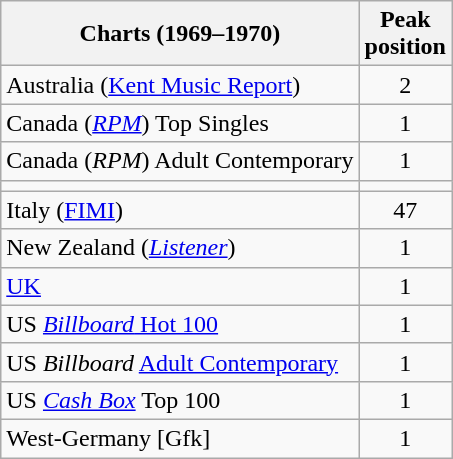<table class="wikitable sortable">
<tr>
<th align="left">Charts (1969–1970)</th>
<th align="left">Peak<br>position</th>
</tr>
<tr>
<td !scope="row">Australia (<a href='#'>Kent Music Report</a>)</td>
<td align="center">2</td>
</tr>
<tr>
<td>Canada (<a href='#'><em>RPM</em></a>) Top Singles</td>
<td align="center">1</td>
</tr>
<tr>
<td>Canada (<em>RPM</em>) Adult Contemporary</td>
<td style="text-align:center;">1</td>
</tr>
<tr>
<td></td>
</tr>
<tr>
<td>Italy (<a href='#'>FIMI</a>)</td>
<td align="center">47</td>
</tr>
<tr>
<td>New Zealand (<em><a href='#'>Listener</a></em>)</td>
<td style="text-align:center;">1</td>
</tr>
<tr>
<td><a href='#'>UK</a></td>
<td style="text-align:center;">1</td>
</tr>
<tr>
<td>US <a href='#'><em>Billboard</em> Hot 100</a></td>
<td align="center">1</td>
</tr>
<tr>
<td>US <em>Billboard</em> <a href='#'>Adult Contemporary</a></td>
<td align="center">1</td>
</tr>
<tr>
<td>US <a href='#'><em>Cash Box</em></a> Top 100</td>
<td align="center">1</td>
</tr>
<tr>
<td>West-Germany [Gfk]</td>
<td align="center">1</td>
</tr>
</table>
